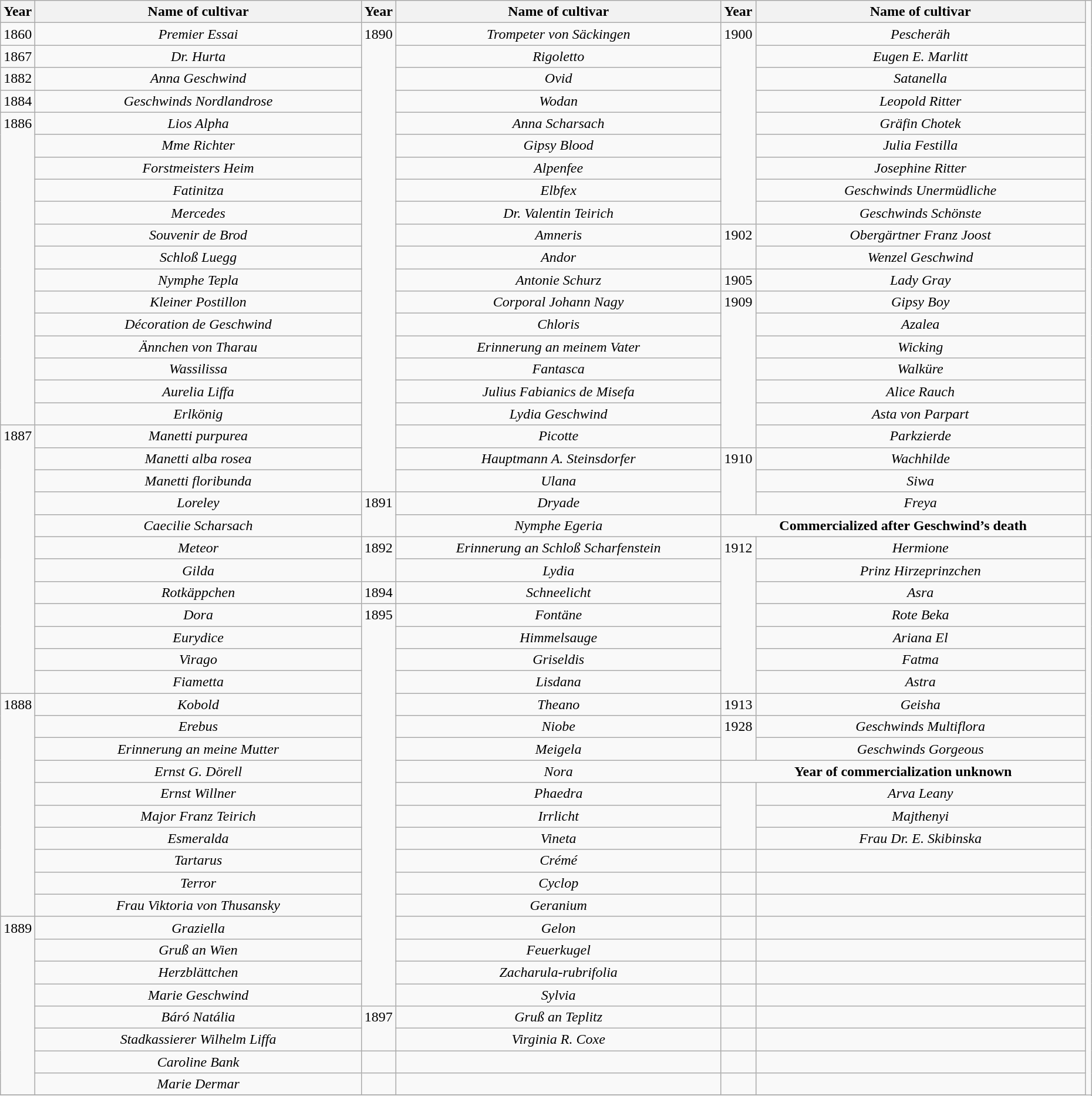<table class="wikitable" style="float:center; margin:0em 0em 0.5em 1.5em">
<tr>
<th valign="center">Year</th>
<th valign="top" Width="600px">Name of cultivar</th>
<th valign="center">Year</th>
<th valign="top" Width="600px">Name of cultivar</th>
<th valign="center">Year</th>
<th valign="top" Width="600px">Name of cultivar</th>
</tr>
<tr>
<td style="text-align:center">1860</td>
<td style="text-align:center"><em>Premier Essai</em></td>
<td rowspan="21" valign="top" style="text-align:center">1890</td>
<td style="text-align:center"><em>Trompeter von Säckingen</em></td>
<td rowspan="9" valign="top" style="text-align:center">1900</td>
<td style="text-align:center"><em>Pescheräh</em></td>
</tr>
<tr>
<td style="text-align:center">1867</td>
<td style="text-align:center"><em>Dr. Hurta</em></td>
<td style="text-align:center"><em>Rigoletto</em></td>
<td style="text-align:center"><em>Eugen E. Marlitt</em></td>
</tr>
<tr>
<td style="text-align:center">1882</td>
<td style="text-align:center"><em>Anna Geschwind</em></td>
<td style="text-align:center"><em>Ovid</em></td>
<td style="text-align:center"><em>Satanella</em></td>
</tr>
<tr>
<td style="text-align:center">1884</td>
<td style="text-align:center"><em>Geschwinds Nordlandrose</em></td>
<td style="text-align:center"><em>Wodan</em></td>
<td style="text-align:center"><em>Leopold Ritter</em></td>
</tr>
<tr>
<td rowspan="14" valign="top" style="text-align:center">1886</td>
<td style="text-align:center"><em>Lios Alpha</em></td>
<td style="text-align:center"><em>Anna Scharsach</em></td>
<td style="text-align:center"><em>Gräfin Chotek</em></td>
</tr>
<tr>
<td style="text-align:center"><em>Mme Richter</em></td>
<td style="text-align:center"><em>Gipsy Blood</em></td>
<td style="text-align:center"><em>Julia Festilla</em></td>
</tr>
<tr>
<td style="text-align:center"><em>Forstmeisters Heim</em></td>
<td style="text-align:center"><em>Alpenfee</em></td>
<td style="text-align:center"><em>Josephine Ritter</em></td>
</tr>
<tr>
<td style="text-align:center"><em>Fatinitza</em></td>
<td style="text-align:center"><em>Elbfex</em></td>
<td style="text-align:center"><em>Geschwinds Unermüdliche</em></td>
</tr>
<tr>
<td style="text-align:center"><em>Mercedes</em></td>
<td style="text-align:center"><em>Dr. Valentin Teirich</em></td>
<td style="text-align:center"><em>Geschwinds Schönste</em></td>
</tr>
<tr>
<td style="text-align:center"><em>Souvenir de Brod</em></td>
<td style="text-align:center"><em>Amneris</em></td>
<td rowspan="2" valign="top" style="text-align:center">1902</td>
<td style="text-align:center"><em>Obergärtner Franz Joost</em></td>
</tr>
<tr>
<td style="text-align:center"><em>Schloß Luegg</em></td>
<td style="text-align:center"><em>Andor</em></td>
<td style="text-align:center"><em>Wenzel Geschwind</em></td>
</tr>
<tr>
<td style="text-align:center"><em>Nymphe Tepla</em></td>
<td style="text-align:center"><em>Antonie Schurz</em></td>
<td valign="top" style="text-align:center">1905</td>
<td style="text-align:center"><em>Lady Gray</em></td>
</tr>
<tr>
<td style="text-align:center"><em>Kleiner Postillon</em></td>
<td style="text-align:center"><em>Corporal Johann Nagy</em></td>
<td rowspan="7" valign="top" style="text-align:center">1909</td>
<td style="text-align:center"><em>Gipsy Boy</em></td>
</tr>
<tr>
<td style="text-align:center"><em>Décoration de Geschwind</em></td>
<td style="text-align:center"><em>Chloris</em></td>
<td style="text-align:center"><em>Azalea</em></td>
</tr>
<tr>
<td style="text-align:center"><em>Ännchen von Tharau</em></td>
<td style="text-align:center"><em>Erinnerung an meinem Vater</em></td>
<td style="text-align:center"><em>Wicking</em></td>
</tr>
<tr>
<td style="text-align:center"><em>Wassilissa</em></td>
<td style="text-align:center"><em>Fantasca</em></td>
<td style="text-align:center"><em>Walküre</em></td>
</tr>
<tr>
<td style="text-align:center"><em>Aurelia Liffa</em></td>
<td style="text-align:center"><em>Julius Fabianics de Misefa</em></td>
<td style="text-align:center"><em>Alice Rauch</em></td>
</tr>
<tr>
<td style="text-align:center"><em>Erlkönig</em></td>
<td style="text-align:center"><em>Lydia Geschwind</em></td>
<td style="text-align:center"><em>Asta von Parpart</em></td>
</tr>
<tr>
<td rowspan="12" valign="top" style="text-align:center">1887</td>
<td style="text-align:center"><em>Manetti purpurea</em></td>
<td style="text-align:center"><em>Picotte</em></td>
<td style="text-align:center"><em>Parkzierde</em></td>
</tr>
<tr>
<td style="text-align:center"><em>Manetti alba rosea</em></td>
<td style="text-align:center"><em>Hauptmann A. Steinsdorfer</em></td>
<td rowspan="3" valign="top" style="text-align:center">1910</td>
<td style="text-align:center"><em>Wachhilde</em></td>
</tr>
<tr>
<td style="text-align:center"><em>Manetti floribunda</em></td>
<td style="text-align:center"><em>Ulana</em></td>
<td style="text-align:center"><em>Siwa</em></td>
</tr>
<tr>
<td style="text-align:center"><em>Loreley</em></td>
<td rowspan="2" valign="top" style="text-align:center">1891</td>
<td style="text-align:center"><em>Dryade</em></td>
<td style="text-align:center"><em>Freya</em></td>
</tr>
<tr>
<td style="text-align:center"><em>Caecilie Scharsach</em></td>
<td style="text-align:center"><em>Nymphe Egeria</em></td>
<td colspan="2" style="text-align:center"><strong>Commercialized after Geschwind’s death</strong></td>
<td></td>
</tr>
<tr>
<td style="text-align:center"><em>Meteor</em></td>
<td rowspan="2" valign="top" style="text-align:center">1892</td>
<td style="text-align:center"><em>Erinnerung an Schloß Scharfenstein</em></td>
<td rowspan="7" valign="top" style="text-align:center">1912</td>
<td style="text-align:center"><em>Hermione</em></td>
</tr>
<tr>
<td style="text-align:center"><em>Gilda</em></td>
<td style="text-align:center"><em>Lydia</em></td>
<td style="text-align:center"><em>Prinz Hirzeprinzchen</em></td>
</tr>
<tr>
<td style="text-align:center"><em>Rotkäppchen</em></td>
<td style="text-align:center">1894</td>
<td style="text-align:center"><em>Schneelicht</em></td>
<td style="text-align:center"><em>Asra</em></td>
</tr>
<tr>
<td style="text-align:center"><em>Dora</em></td>
<td rowspan="18" valign="top" style="text-align:center">1895</td>
<td style="text-align:center"><em>Fontäne</em></td>
<td style="text-align:center"><em>Rote Beka</em></td>
</tr>
<tr>
<td style="text-align:center"><em>Eurydice</em></td>
<td style="text-align:center"><em>Himmelsauge</em></td>
<td style="text-align:center"><em>Ariana El</em></td>
</tr>
<tr>
<td style="text-align:center"><em>Virago</em></td>
<td style="text-align:center"><em>Griseldis</em></td>
<td style="text-align:center"><em>Fatma</em></td>
</tr>
<tr>
<td style="text-align:center"><em>Fiametta</em></td>
<td style="text-align:center"><em>Lisdana</em></td>
<td style="text-align:center"><em>Astra</em></td>
</tr>
<tr>
<td rowspan="10" valign="top" style="text-align:center">1888</td>
<td style="text-align:center"><em>Kobold</em></td>
<td style="text-align:center"><em>Theano</em></td>
<td valign="top" style="text-align:center">1913</td>
<td style="text-align:center"><em>Geisha</em></td>
</tr>
<tr>
<td style="text-align:center"><em>Erebus</em></td>
<td style="text-align:center"><em>Niobe</em></td>
<td rowspan="2" valign="top" style="text-align:center">1928</td>
<td style="text-align:center"><em>Geschwinds Multiflora</em></td>
</tr>
<tr>
<td style="text-align:center"><em>Erinnerung an meine Mutter</em></td>
<td style="text-align:center"><em>Meigela</em></td>
<td style="text-align:center"><em>Geschwinds Gorgeous</em></td>
</tr>
<tr>
<td style="text-align:center"><em>Ernst G. Dörell</em></td>
<td style="text-align:center"><em>Nora</em></td>
<td colspan="2" style="text-align:center"><strong>Year of commercialization unknown</strong></td>
</tr>
<tr>
<td style="text-align:center"><em>Ernst Willner</em></td>
<td style="text-align:center"><em>Phaedra</em></td>
<td rowspan="3"></td>
<td style="text-align:center"><em>Arva Leany</em></td>
</tr>
<tr>
<td style="text-align:center"><em>Major Franz Teirich</em></td>
<td style="text-align:center"><em>Irrlicht</em></td>
<td style="text-align:center"><em>Majthenyi</em></td>
</tr>
<tr>
<td style="text-align:center"><em>Esmeralda</em></td>
<td style="text-align:center"><em>Vineta</em></td>
<td style="text-align:center"><em>Frau Dr. E. Skibinska</em></td>
</tr>
<tr>
<td style="text-align:center"><em>Tartarus</em></td>
<td style="text-align:center"><em>Crémé</em></td>
<td></td>
<td style="text-align:center"></td>
</tr>
<tr>
<td style="text-align:center"><em>Terror</em></td>
<td style="text-align:center"><em>Cyclop</em></td>
<td></td>
<td style="text-align:center"></td>
</tr>
<tr>
<td style="text-align:center"><em>Frau Viktoria von Thusansky</em></td>
<td style="text-align:center"><em>Geranium</em></td>
<td></td>
<td style="text-align:center"></td>
</tr>
<tr>
<td rowspan="8" valign="top" style="text-align:center">1889</td>
<td style="text-align:center"><em>Graziella</em></td>
<td style="text-align:center"><em>Gelon</em></td>
<td></td>
<td style="text-align:center"></td>
</tr>
<tr>
<td style="text-align:center"><em>Gruß an Wien</em></td>
<td style="text-align:center"><em>Feuerkugel</em></td>
<td></td>
<td style="text-align:center"></td>
</tr>
<tr>
<td style="text-align:center"><em>Herzblättchen</em></td>
<td style="text-align:center"><em>Zacharula-rubrifolia</em></td>
<td></td>
<td style="text-align:center"></td>
</tr>
<tr>
<td style="text-align:center"><em>Marie Geschwind</em></td>
<td style="text-align:center"><em>Sylvia</em></td>
<td></td>
<td style="text-align:center"></td>
</tr>
<tr>
<td style="text-align:center"><em>Báró Natália</em></td>
<td rowspan="2" valign="top" style="text-align:center">1897</td>
<td style="text-align:center"><em>Gruß an Teplitz</em></td>
<td></td>
<td style="text-align:center"></td>
</tr>
<tr>
<td style="text-align:center"><em>Stadkassierer Wilhelm Liffa</em></td>
<td style="text-align:center"><em>Virginia R. Coxe</em></td>
<td></td>
<td style="text-align:center"></td>
</tr>
<tr>
<td style="text-align:center"><em>Caroline Bank</em></td>
<td></td>
<td style="text-align:center"></td>
<td></td>
<td style="text-align:center"></td>
</tr>
<tr>
<td style="text-align:center"><em>Marie Dermar</em></td>
<td></td>
<td style="text-align:center"></td>
<td></td>
<td style="text-align:center"></td>
</tr>
<tr>
</tr>
</table>
